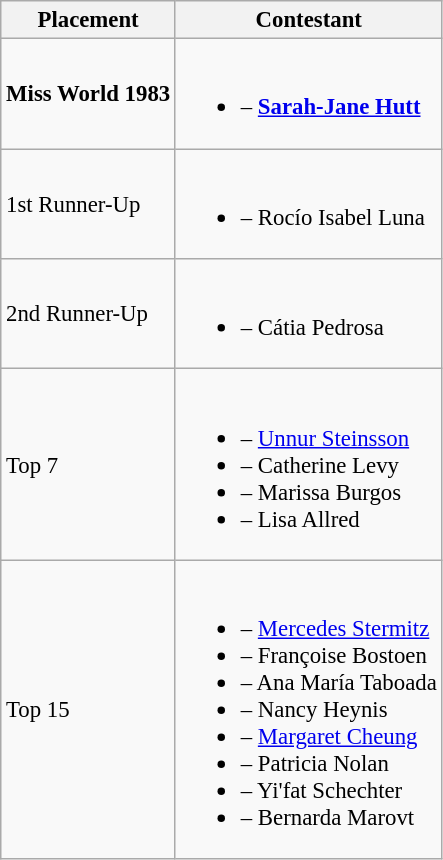<table class="wikitable sortable" style="font-size:95%;">
<tr>
<th>Placement</th>
<th>Contestant</th>
</tr>
<tr>
<td><strong>Miss World 1983</strong></td>
<td><br><ul><li><strong></strong> – <strong><a href='#'>Sarah-Jane Hutt</a></strong></li></ul></td>
</tr>
<tr>
<td>1st Runner-Up</td>
<td><br><ul><li> – Rocío Isabel Luna</li></ul></td>
</tr>
<tr>
<td>2nd Runner-Up</td>
<td><br><ul><li> – Cátia Pedrosa</li></ul></td>
</tr>
<tr>
<td>Top 7</td>
<td><br><ul><li> – <a href='#'>Unnur Steinsson</a></li><li> – Catherine Levy</li><li> – Marissa Burgos</li><li> – Lisa  Allred</li></ul></td>
</tr>
<tr>
<td>Top 15</td>
<td><br><ul><li> – <a href='#'>Mercedes Stermitz</a></li><li> – Françoise Bostoen</li><li> – Ana María Taboada</li><li> – Nancy Heynis</li><li> – <a href='#'>Margaret Cheung</a></li><li> – Patricia Nolan</li><li> – Yi'fat Schechter</li><li> – Bernarda Marovt</li></ul></td>
</tr>
</table>
